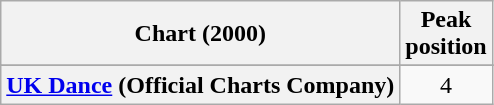<table class="wikitable sortable plainrowheaders">
<tr>
<th>Chart (2000)</th>
<th>Peak<br>position</th>
</tr>
<tr>
</tr>
<tr>
<th scope="row"><a href='#'>UK Dance</a> (Official Charts Company)</th>
<td align="center">4</td>
</tr>
</table>
